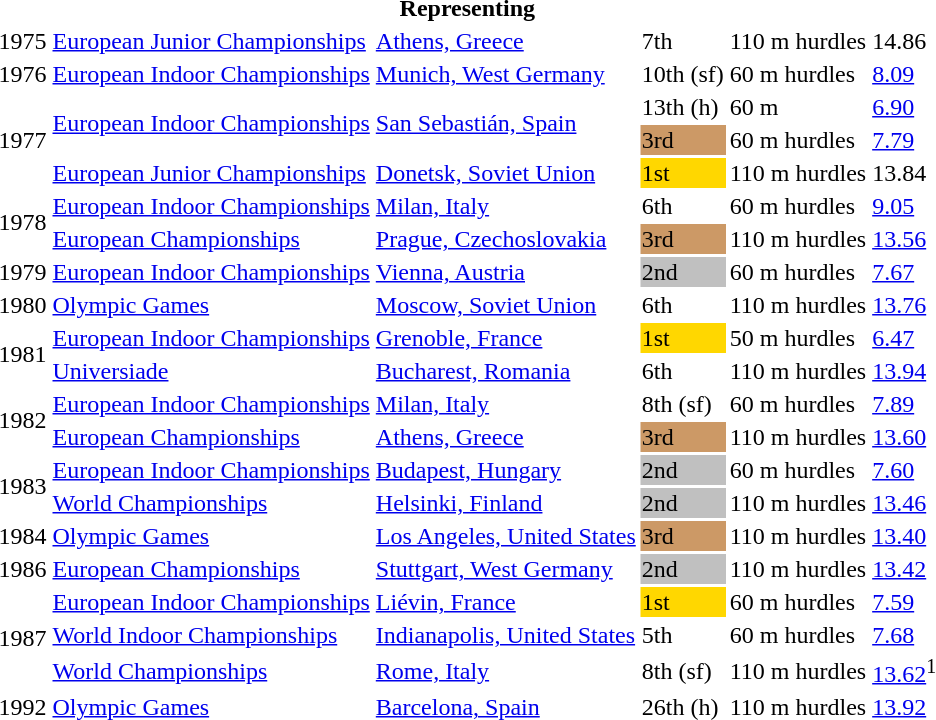<table>
<tr>
<th colspan="6">Representing </th>
</tr>
<tr>
<td>1975</td>
<td><a href='#'>European Junior Championships</a></td>
<td><a href='#'>Athens, Greece</a></td>
<td>7th</td>
<td>110 m hurdles</td>
<td>14.86</td>
</tr>
<tr>
<td>1976</td>
<td><a href='#'>European Indoor Championships</a></td>
<td><a href='#'>Munich, West Germany</a></td>
<td>10th (sf)</td>
<td>60 m hurdles</td>
<td><a href='#'>8.09</a></td>
</tr>
<tr>
<td rowspan=3>1977</td>
<td rowspan=2><a href='#'>European Indoor Championships</a></td>
<td rowspan=2><a href='#'>San Sebastián, Spain</a></td>
<td>13th (h)</td>
<td>60 m</td>
<td><a href='#'>6.90</a></td>
</tr>
<tr>
<td bgcolor=cc9966>3rd</td>
<td>60 m hurdles</td>
<td><a href='#'>7.79</a></td>
</tr>
<tr>
<td><a href='#'>European Junior Championships</a></td>
<td><a href='#'>Donetsk, Soviet Union</a></td>
<td bgcolor=gold>1st</td>
<td>110 m hurdles</td>
<td>13.84</td>
</tr>
<tr>
<td rowspan=2>1978</td>
<td><a href='#'>European Indoor Championships</a></td>
<td><a href='#'>Milan, Italy</a></td>
<td>6th</td>
<td>60 m hurdles</td>
<td><a href='#'>9.05</a></td>
</tr>
<tr>
<td><a href='#'>European Championships</a></td>
<td><a href='#'>Prague, Czechoslovakia</a></td>
<td bgcolor=cc9966>3rd</td>
<td>110 m hurdles</td>
<td><a href='#'>13.56</a></td>
</tr>
<tr>
<td>1979</td>
<td><a href='#'>European Indoor Championships</a></td>
<td><a href='#'>Vienna, Austria</a></td>
<td bgcolor=silver>2nd</td>
<td>60 m hurdles</td>
<td><a href='#'>7.67</a></td>
</tr>
<tr>
<td>1980</td>
<td><a href='#'>Olympic Games</a></td>
<td><a href='#'>Moscow, Soviet Union</a></td>
<td>6th</td>
<td>110 m hurdles</td>
<td><a href='#'>13.76</a></td>
</tr>
<tr>
<td rowspan=2>1981</td>
<td><a href='#'>European Indoor Championships</a></td>
<td><a href='#'>Grenoble, France</a></td>
<td bgcolor=gold>1st</td>
<td>50 m hurdles</td>
<td><a href='#'>6.47</a></td>
</tr>
<tr>
<td><a href='#'>Universiade</a></td>
<td><a href='#'>Bucharest, Romania</a></td>
<td>6th</td>
<td>110 m hurdles</td>
<td><a href='#'>13.94</a></td>
</tr>
<tr>
<td rowspan=2>1982</td>
<td><a href='#'>European Indoor Championships</a></td>
<td><a href='#'>Milan, Italy</a></td>
<td>8th (sf)</td>
<td>60 m hurdles</td>
<td><a href='#'>7.89</a></td>
</tr>
<tr>
<td><a href='#'>European Championships</a></td>
<td><a href='#'>Athens, Greece</a></td>
<td bgcolor=cc9966>3rd</td>
<td>110 m hurdles</td>
<td><a href='#'>13.60</a></td>
</tr>
<tr>
<td rowspan=2>1983</td>
<td><a href='#'>European Indoor Championships</a></td>
<td><a href='#'>Budapest, Hungary</a></td>
<td bgcolor=silver>2nd</td>
<td>60 m hurdles</td>
<td><a href='#'>7.60</a></td>
</tr>
<tr>
<td><a href='#'>World Championships</a></td>
<td><a href='#'>Helsinki, Finland</a></td>
<td bgcolor=silver>2nd</td>
<td>110 m hurdles</td>
<td><a href='#'>13.46</a></td>
</tr>
<tr>
<td>1984</td>
<td><a href='#'>Olympic Games</a></td>
<td><a href='#'>Los Angeles, United States</a></td>
<td bgcolor=cc9966>3rd</td>
<td>110 m hurdles</td>
<td><a href='#'>13.40</a></td>
</tr>
<tr>
<td>1986</td>
<td><a href='#'>European Championships</a></td>
<td><a href='#'>Stuttgart, West Germany</a></td>
<td bgcolor=silver>2nd</td>
<td>110 m hurdles</td>
<td><a href='#'>13.42</a></td>
</tr>
<tr>
<td rowspan=3>1987</td>
<td><a href='#'>European Indoor Championships</a></td>
<td><a href='#'>Liévin, France</a></td>
<td bgcolor=gold>1st</td>
<td>60 m hurdles</td>
<td><a href='#'>7.59</a></td>
</tr>
<tr>
<td><a href='#'>World Indoor Championships</a></td>
<td><a href='#'>Indianapolis, United States</a></td>
<td>5th</td>
<td>60 m hurdles</td>
<td><a href='#'>7.68</a></td>
</tr>
<tr>
<td><a href='#'>World Championships</a></td>
<td><a href='#'>Rome, Italy</a></td>
<td>8th (sf)</td>
<td>110 m hurdles</td>
<td><a href='#'>13.62</a><sup>1</sup></td>
</tr>
<tr>
<td>1992</td>
<td><a href='#'>Olympic Games</a></td>
<td><a href='#'>Barcelona, Spain</a></td>
<td>26th (h)</td>
<td>110 m hurdles</td>
<td><a href='#'>13.92</a></td>
</tr>
</table>
